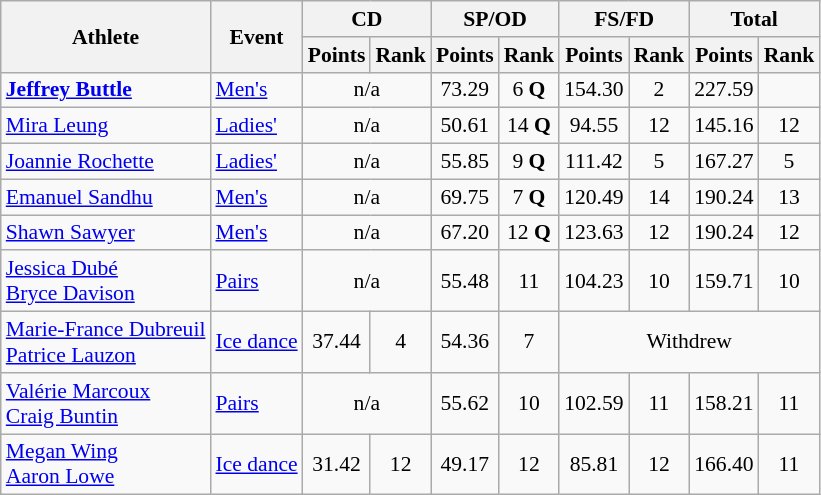<table class="wikitable" style="font-size:90%">
<tr>
<th rowspan="2">Athlete</th>
<th rowspan="2">Event</th>
<th colspan="2">CD</th>
<th colspan="2">SP/OD</th>
<th colspan="2">FS/FD</th>
<th colspan="2">Total</th>
</tr>
<tr>
<th>Points</th>
<th>Rank</th>
<th>Points</th>
<th>Rank</th>
<th>Points</th>
<th>Rank</th>
<th>Points</th>
<th>Rank</th>
</tr>
<tr>
<td><strong><a href='#'>Jeffrey Buttle</a></strong></td>
<td><a href='#'>Men's</a></td>
<td colspan="2" style="text-align:center;">n/a</td>
<td style="text-align:center;">73.29</td>
<td style="text-align:center;">6 <strong>Q</strong></td>
<td style="text-align:center;">154.30</td>
<td style="text-align:center;">2</td>
<td style="text-align:center;">227.59</td>
<td style="text-align:center;"></td>
</tr>
<tr>
<td><a href='#'>Mira Leung</a></td>
<td><a href='#'>Ladies'</a></td>
<td colspan="2" style="text-align:center;">n/a</td>
<td style="text-align:center;">50.61</td>
<td style="text-align:center;">14 <strong>Q</strong></td>
<td style="text-align:center;">94.55</td>
<td style="text-align:center;">12</td>
<td style="text-align:center;">145.16</td>
<td style="text-align:center;">12</td>
</tr>
<tr>
<td><a href='#'>Joannie Rochette</a></td>
<td><a href='#'>Ladies'</a></td>
<td colspan="2" style="text-align:center;">n/a</td>
<td style="text-align:center;">55.85</td>
<td style="text-align:center;">9 <strong>Q</strong></td>
<td style="text-align:center;">111.42</td>
<td style="text-align:center;">5</td>
<td style="text-align:center;">167.27</td>
<td style="text-align:center;">5</td>
</tr>
<tr>
<td><a href='#'>Emanuel Sandhu</a></td>
<td><a href='#'>Men's</a></td>
<td colspan="2" style="text-align:center;">n/a</td>
<td style="text-align:center;">69.75</td>
<td style="text-align:center;">7 <strong>Q</strong></td>
<td style="text-align:center;">120.49</td>
<td style="text-align:center;">14</td>
<td style="text-align:center;">190.24</td>
<td style="text-align:center;">13</td>
</tr>
<tr>
<td><a href='#'>Shawn Sawyer</a></td>
<td><a href='#'>Men's</a></td>
<td colspan="2" style="text-align:center;">n/a</td>
<td style="text-align:center;">67.20</td>
<td style="text-align:center;">12 <strong>Q</strong></td>
<td style="text-align:center;">123.63</td>
<td style="text-align:center;">12</td>
<td style="text-align:center;">190.24</td>
<td style="text-align:center;">12</td>
</tr>
<tr>
<td><a href='#'>Jessica Dubé</a> <br> <a href='#'>Bryce Davison</a></td>
<td><a href='#'>Pairs</a></td>
<td colspan="2" style="text-align:center;">n/a</td>
<td style="text-align:center;">55.48</td>
<td style="text-align:center;">11</td>
<td style="text-align:center;">104.23</td>
<td style="text-align:center;">10</td>
<td style="text-align:center;">159.71</td>
<td style="text-align:center;">10</td>
</tr>
<tr>
<td><a href='#'>Marie-France Dubreuil</a> <br> <a href='#'>Patrice Lauzon</a></td>
<td><a href='#'>Ice dance</a></td>
<td style="text-align:center;">37.44</td>
<td style="text-align:center;">4</td>
<td style="text-align:center;">54.36</td>
<td style="text-align:center;">7</td>
<td colspan="4" style="text-align:center;">Withdrew</td>
</tr>
<tr>
<td><a href='#'>Valérie Marcoux</a> <br> <a href='#'>Craig Buntin</a></td>
<td><a href='#'>Pairs</a></td>
<td colspan="2" style="text-align:center;">n/a</td>
<td style="text-align:center;">55.62</td>
<td style="text-align:center;">10</td>
<td style="text-align:center;">102.59</td>
<td style="text-align:center;">11</td>
<td style="text-align:center;">158.21</td>
<td style="text-align:center;">11</td>
</tr>
<tr>
<td><a href='#'>Megan Wing</a> <br> <a href='#'>Aaron Lowe</a></td>
<td><a href='#'>Ice dance</a></td>
<td style="text-align:center;">31.42</td>
<td style="text-align:center;">12</td>
<td style="text-align:center;">49.17</td>
<td style="text-align:center;">12</td>
<td style="text-align:center;">85.81</td>
<td style="text-align:center;">12</td>
<td style="text-align:center;">166.40</td>
<td style="text-align:center;">11</td>
</tr>
</table>
